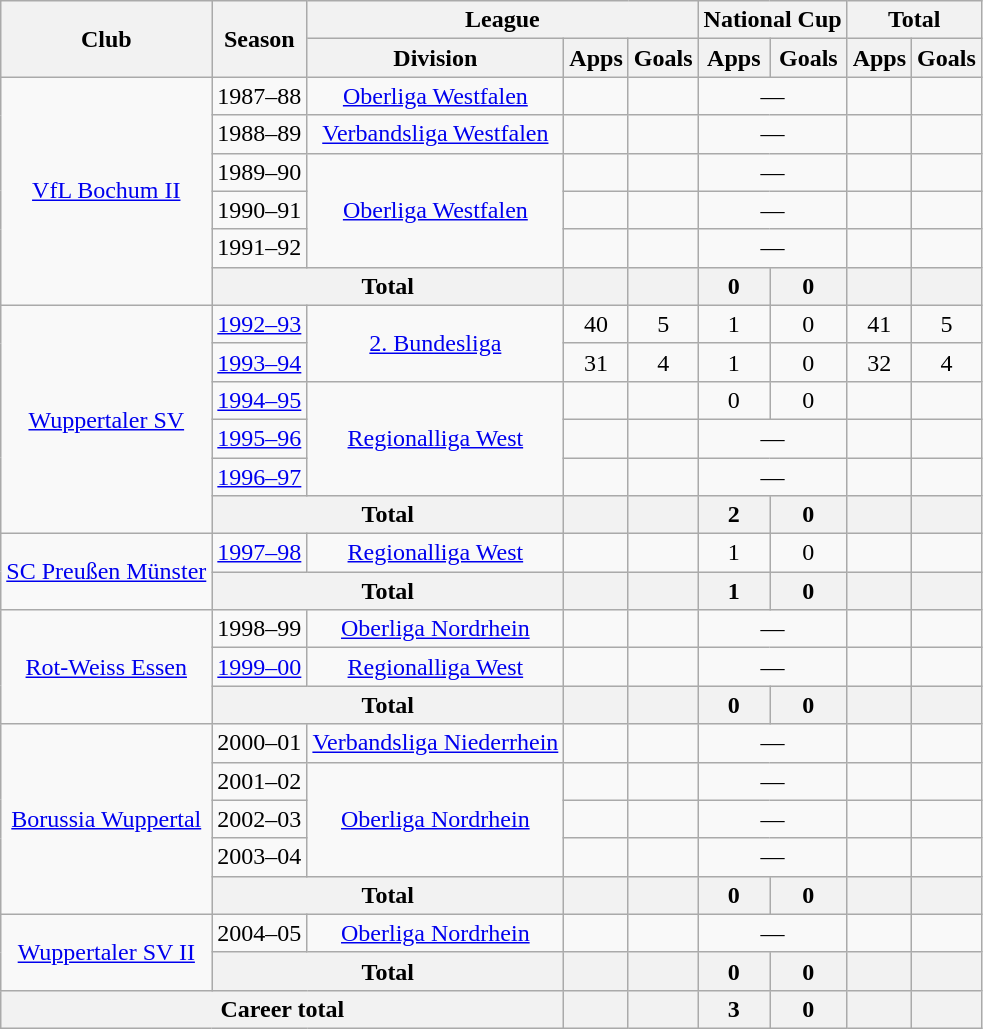<table class="wikitable" style="text-align:center">
<tr>
<th rowspan="2">Club</th>
<th rowspan="2">Season</th>
<th colspan="3">League</th>
<th colspan="2">National Cup</th>
<th colspan="2">Total</th>
</tr>
<tr>
<th>Division</th>
<th>Apps</th>
<th>Goals</th>
<th>Apps</th>
<th>Goals</th>
<th>Apps</th>
<th>Goals</th>
</tr>
<tr>
<td rowspan="6"><a href='#'>VfL Bochum II</a></td>
<td>1987–88</td>
<td><a href='#'>Oberliga Westfalen</a></td>
<td></td>
<td></td>
<td colspan="2">—</td>
<td></td>
<td></td>
</tr>
<tr>
<td>1988–89</td>
<td><a href='#'>Verbandsliga Westfalen</a></td>
<td></td>
<td></td>
<td colspan="2">—</td>
<td></td>
<td></td>
</tr>
<tr>
<td>1989–90</td>
<td rowspan="3"><a href='#'>Oberliga Westfalen</a></td>
<td></td>
<td></td>
<td colspan="2">—</td>
<td></td>
<td></td>
</tr>
<tr>
<td>1990–91</td>
<td></td>
<td></td>
<td colspan="2">—</td>
<td></td>
<td></td>
</tr>
<tr>
<td>1991–92</td>
<td></td>
<td></td>
<td colspan="2">—</td>
<td></td>
<td></td>
</tr>
<tr>
<th colspan="2">Total</th>
<th></th>
<th></th>
<th>0</th>
<th>0</th>
<th></th>
<th></th>
</tr>
<tr>
<td rowspan="6"><a href='#'>Wuppertaler SV</a></td>
<td><a href='#'>1992–93</a></td>
<td rowspan="2"><a href='#'>2. Bundesliga</a></td>
<td>40</td>
<td>5</td>
<td>1</td>
<td>0</td>
<td>41</td>
<td>5</td>
</tr>
<tr>
<td><a href='#'>1993–94</a></td>
<td>31</td>
<td>4</td>
<td>1</td>
<td>0</td>
<td>32</td>
<td>4</td>
</tr>
<tr>
<td><a href='#'>1994–95</a></td>
<td rowspan="3"><a href='#'>Regionalliga West</a></td>
<td></td>
<td></td>
<td>0</td>
<td>0</td>
<td></td>
<td></td>
</tr>
<tr>
<td><a href='#'>1995–96</a></td>
<td></td>
<td></td>
<td colspan="2">—</td>
<td></td>
<td></td>
</tr>
<tr>
<td><a href='#'>1996–97</a></td>
<td></td>
<td></td>
<td colspan="2">—</td>
<td></td>
<td></td>
</tr>
<tr>
<th colspan="2">Total</th>
<th></th>
<th></th>
<th>2</th>
<th>0</th>
<th></th>
<th></th>
</tr>
<tr>
<td rowspan="2"><a href='#'>SC Preußen Münster</a></td>
<td><a href='#'>1997–98</a></td>
<td><a href='#'>Regionalliga West</a></td>
<td></td>
<td></td>
<td>1</td>
<td>0</td>
<td></td>
<td></td>
</tr>
<tr>
<th colspan="2">Total</th>
<th></th>
<th></th>
<th>1</th>
<th>0</th>
<th></th>
<th></th>
</tr>
<tr>
<td rowspan="3"><a href='#'>Rot-Weiss Essen</a></td>
<td>1998–99</td>
<td><a href='#'>Oberliga Nordrhein</a></td>
<td></td>
<td></td>
<td colspan="2">—</td>
<td></td>
<td></td>
</tr>
<tr>
<td><a href='#'>1999–00</a></td>
<td><a href='#'>Regionalliga West</a></td>
<td></td>
<td></td>
<td colspan="2">—</td>
<td></td>
<td></td>
</tr>
<tr>
<th colspan="2">Total</th>
<th></th>
<th></th>
<th>0</th>
<th>0</th>
<th></th>
<th></th>
</tr>
<tr>
<td rowspan="5"><a href='#'>Borussia Wuppertal</a></td>
<td>2000–01</td>
<td><a href='#'>Verbandsliga Niederrhein</a></td>
<td></td>
<td></td>
<td colspan="2">—</td>
<td></td>
<td></td>
</tr>
<tr>
<td>2001–02</td>
<td rowspan="3"><a href='#'>Oberliga Nordrhein</a></td>
<td></td>
<td></td>
<td colspan="2">—</td>
<td></td>
<td></td>
</tr>
<tr>
<td>2002–03</td>
<td></td>
<td></td>
<td colspan="2">—</td>
<td></td>
<td></td>
</tr>
<tr>
<td>2003–04</td>
<td></td>
<td></td>
<td colspan="2">—</td>
<td></td>
<td></td>
</tr>
<tr>
<th colspan="2">Total</th>
<th></th>
<th></th>
<th>0</th>
<th>0</th>
<th></th>
<th></th>
</tr>
<tr>
<td rowspan="2"><a href='#'>Wuppertaler SV II</a></td>
<td>2004–05</td>
<td><a href='#'>Oberliga Nordrhein</a></td>
<td></td>
<td></td>
<td colspan="2">—</td>
<td></td>
<td></td>
</tr>
<tr>
<th colspan="2">Total</th>
<th></th>
<th></th>
<th>0</th>
<th>0</th>
<th></th>
<th></th>
</tr>
<tr>
<th colspan="3">Career total</th>
<th></th>
<th></th>
<th>3</th>
<th>0</th>
<th></th>
<th></th>
</tr>
</table>
